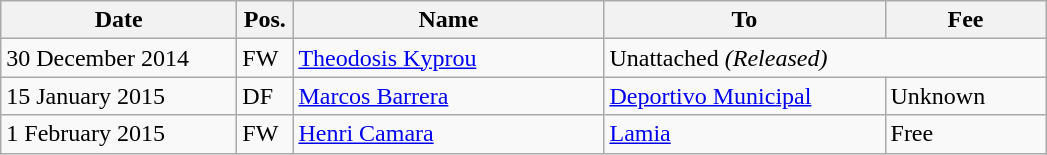<table class="wikitable">
<tr>
<th width="150px">Date</th>
<th width="30px">Pos.</th>
<th width="200px">Name</th>
<th width="180px">To</th>
<th width="100px">Fee</th>
</tr>
<tr>
<td>30 December 2014</td>
<td>FW</td>
<td> <a href='#'>Theodosis Kyprou</a></td>
<td colspan=2>Unattached <em>(Released)</em></td>
</tr>
<tr>
<td>15 January 2015</td>
<td>DF</td>
<td> <a href='#'>Marcos Barrera</a></td>
<td> <a href='#'>Deportivo Municipal</a></td>
<td>Unknown</td>
</tr>
<tr>
<td>1 February 2015</td>
<td>FW</td>
<td> <a href='#'>Henri Camara</a></td>
<td> <a href='#'>Lamia</a></td>
<td>Free</td>
</tr>
</table>
